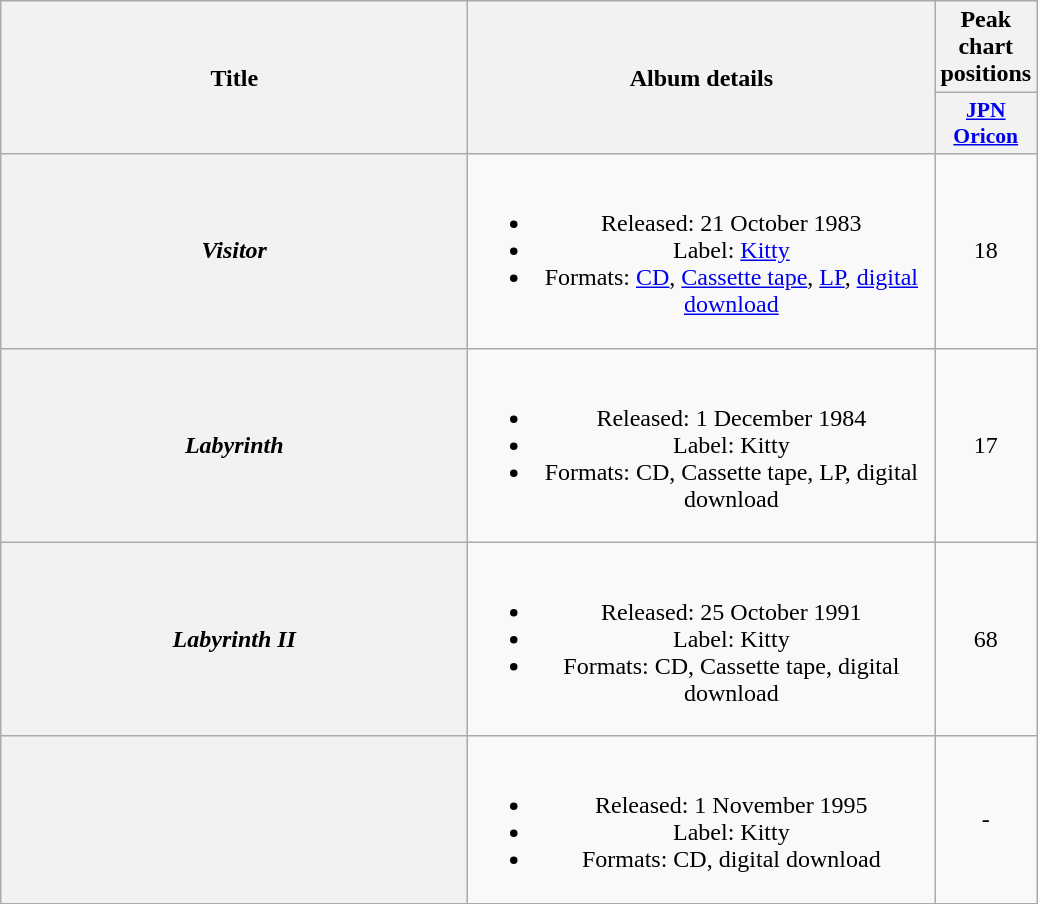<table class="wikitable plainrowheaders" style="text-align:center;">
<tr>
<th scope="col" rowspan="2" style="width:19em;">Title</th>
<th scope="col" rowspan="2" style="width:19em;">Album details</th>
<th scope="col">Peak chart positions</th>
</tr>
<tr>
<th scope="col" style="width:2.9em;font-size:90%;"><a href='#'>JPN<br>Oricon</a><br></th>
</tr>
<tr>
<th scope="row"><em>Visitor</em></th>
<td><br><ul><li>Released: 21 October 1983</li><li>Label: <a href='#'>Kitty</a></li><li>Formats: <a href='#'>CD</a>, <a href='#'>Cassette tape</a>, <a href='#'>LP</a>, <a href='#'>digital download</a></li></ul></td>
<td>18</td>
</tr>
<tr>
<th scope="row"><em>Labyrinth</em></th>
<td><br><ul><li>Released: 1 December 1984</li><li>Label: Kitty</li><li>Formats: CD, Cassette tape, LP, digital download</li></ul></td>
<td>17</td>
</tr>
<tr>
<th scope="row"><em>Labyrinth II</em></th>
<td><br><ul><li>Released: 25 October 1991</li><li>Label: Kitty</li><li>Formats: CD, Cassette tape, digital download</li></ul></td>
<td>68</td>
</tr>
<tr>
<th scope="row"></th>
<td><br><ul><li>Released: 1 November 1995</li><li>Label: Kitty</li><li>Formats: CD, digital download</li></ul></td>
<td>-</td>
</tr>
<tr>
</tr>
</table>
